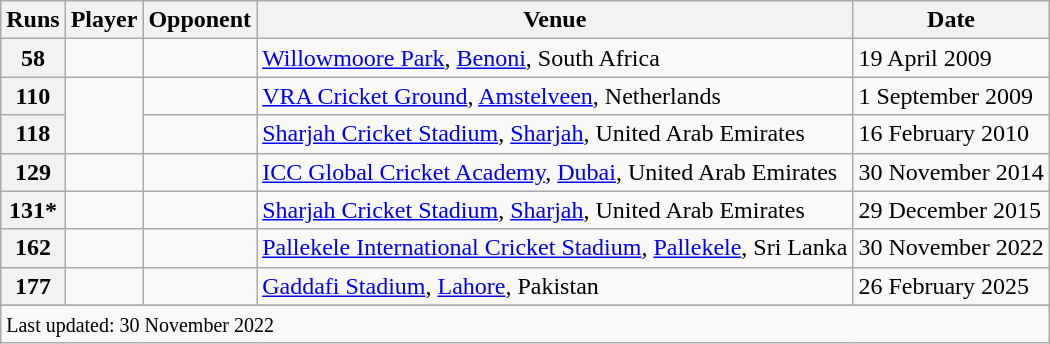<table class="wikitable plainrowheaders sortable">
<tr>
<th scope=col>Runs</th>
<th scope=col>Player</th>
<th scope=col>Opponent</th>
<th scope=col>Venue</th>
<th scope=col>Date</th>
</tr>
<tr>
<th>58</th>
<td></td>
<td></td>
<td><a href='#'>Willowmoore Park</a>, <a href='#'>Benoni</a>, South Africa</td>
<td>19 April 2009</td>
</tr>
<tr>
<th>110</th>
<td rowspan=2></td>
<td></td>
<td><a href='#'>VRA Cricket Ground</a>, <a href='#'>Amstelveen</a>, Netherlands</td>
<td>1 September 2009</td>
</tr>
<tr>
<th>118</th>
<td></td>
<td><a href='#'>Sharjah Cricket Stadium</a>, <a href='#'>Sharjah</a>, United Arab Emirates</td>
<td>16 February 2010</td>
</tr>
<tr>
<th>129</th>
<td></td>
<td></td>
<td><a href='#'>ICC Global Cricket Academy</a>, <a href='#'>Dubai</a>, United Arab Emirates</td>
<td>30 November 2014</td>
</tr>
<tr>
<th>131*</th>
<td></td>
<td></td>
<td><a href='#'>Sharjah Cricket Stadium</a>, <a href='#'>Sharjah</a>, United Arab Emirates</td>
<td>29 December 2015</td>
</tr>
<tr>
<th>162</th>
<td></td>
<td></td>
<td><a href='#'>Pallekele International Cricket Stadium</a>, <a href='#'>Pallekele</a>, Sri Lanka</td>
<td>30 November 2022</td>
</tr>
<tr>
<th>177</th>
<td></td>
<td></td>
<td><a href='#'>Gaddafi Stadium</a>, <a href='#'>Lahore</a>, Pakistan</td>
<td>26 February 2025</td>
</tr>
<tr>
</tr>
<tr class=sortbottom>
<td colspan=5><small>Last updated: 30 November 2022</small></td>
</tr>
</table>
